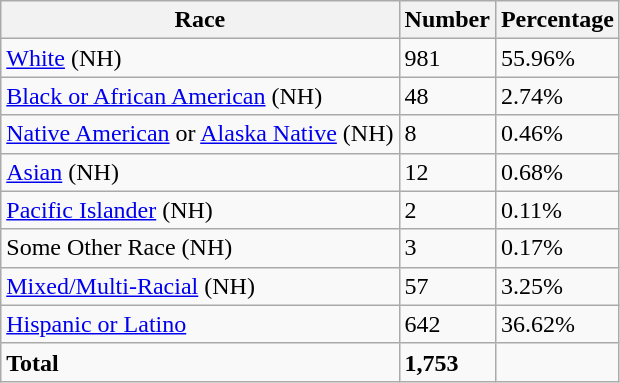<table class="wikitable">
<tr>
<th>Race</th>
<th>Number</th>
<th>Percentage</th>
</tr>
<tr>
<td><a href='#'>White</a> (NH)</td>
<td>981</td>
<td>55.96%</td>
</tr>
<tr>
<td><a href='#'>Black or African American</a> (NH)</td>
<td>48</td>
<td>2.74%</td>
</tr>
<tr>
<td><a href='#'>Native American</a> or <a href='#'>Alaska Native</a> (NH)</td>
<td>8</td>
<td>0.46%</td>
</tr>
<tr>
<td><a href='#'>Asian</a> (NH)</td>
<td>12</td>
<td>0.68%</td>
</tr>
<tr>
<td><a href='#'>Pacific Islander</a> (NH)</td>
<td>2</td>
<td>0.11%</td>
</tr>
<tr>
<td>Some Other Race (NH)</td>
<td>3</td>
<td>0.17%</td>
</tr>
<tr>
<td><a href='#'>Mixed/Multi-Racial</a> (NH)</td>
<td>57</td>
<td>3.25%</td>
</tr>
<tr>
<td><a href='#'>Hispanic or Latino</a></td>
<td>642</td>
<td>36.62%</td>
</tr>
<tr>
<td><strong>Total</strong></td>
<td><strong>1,753</strong></td>
<td></td>
</tr>
</table>
